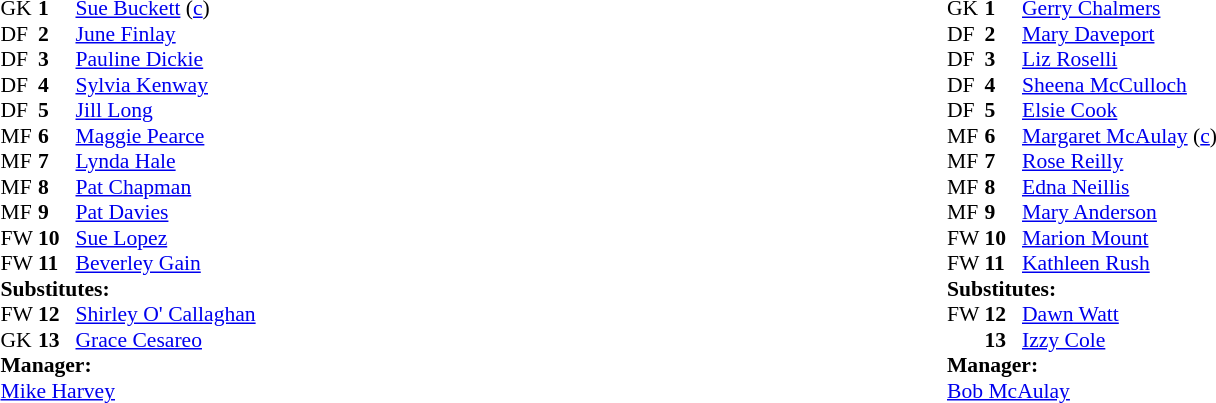<table style="width:100%;">
<tr>
<td style="vertical-align:top; width:50%;"><br><table style="font-size: 90%" cellspacing="0" cellpadding="0">
<tr>
<td colspan="4"></td>
</tr>
<tr>
<th width="25"></th>
<th width="25"></th>
</tr>
<tr>
<td>GK</td>
<td><strong>1</strong></td>
<td> <a href='#'>Sue Buckett</a> (<a href='#'>c</a>)</td>
</tr>
<tr>
<td>DF</td>
<td><strong>2</strong></td>
<td> <a href='#'>June Finlay</a></td>
</tr>
<tr>
<td>DF</td>
<td><strong>3</strong></td>
<td> <a href='#'>Pauline Dickie</a></td>
</tr>
<tr>
<td>DF</td>
<td><strong>4</strong></td>
<td> <a href='#'>Sylvia Kenway</a></td>
</tr>
<tr>
<td>DF</td>
<td><strong>5</strong></td>
<td> <a href='#'>Jill Long</a></td>
</tr>
<tr>
<td>MF</td>
<td><strong>6</strong></td>
<td> <a href='#'>Maggie Pearce</a></td>
<td></td>
<td></td>
</tr>
<tr>
<td>MF</td>
<td><strong>7</strong></td>
<td> <a href='#'>Lynda Hale</a></td>
</tr>
<tr>
<td>MF</td>
<td><strong>8</strong></td>
<td> <a href='#'>Pat Chapman</a></td>
</tr>
<tr>
<td>MF</td>
<td><strong>9</strong></td>
<td> <a href='#'>Pat Davies</a></td>
</tr>
<tr>
<td>FW</td>
<td><strong>10</strong></td>
<td> <a href='#'>Sue Lopez</a></td>
</tr>
<tr>
<td>FW</td>
<td><strong>11</strong></td>
<td> <a href='#'>Beverley Gain</a></td>
</tr>
<tr>
<td colspan=4><strong>Substitutes:</strong></td>
</tr>
<tr>
<td>FW</td>
<td><strong>12</strong></td>
<td> <a href='#'>Shirley O' Callaghan</a></td>
</tr>
<tr>
<td>GK</td>
<td><strong>13</strong></td>
<td> <a href='#'>Grace Cesareo</a></td>
</tr>
<tr>
<td colspan=4><strong>Manager:</strong></td>
</tr>
<tr>
<td colspan="4"> <a href='#'>Mike Harvey</a></td>
</tr>
</table>
</td>
<td style="vertical-align:top; width:50%;"><br><table style="font-size: 90%" cellspacing="0" cellpadding="0">
<tr>
<td colspan="4"></td>
</tr>
<tr>
<th width="25"></th>
<th width="25"></th>
</tr>
<tr>
<td>GK</td>
<td><strong>1</strong></td>
<td> <a href='#'>Gerry Chalmers</a></td>
</tr>
<tr>
<td>DF</td>
<td><strong>2</strong></td>
<td> <a href='#'>Mary Daveport</a></td>
</tr>
<tr>
<td>DF</td>
<td><strong>3</strong></td>
<td> <a href='#'>Liz Roselli</a></td>
</tr>
<tr>
<td>DF</td>
<td><strong>4</strong></td>
<td> <a href='#'>Sheena McCulloch</a></td>
</tr>
<tr>
<td>DF</td>
<td><strong>5</strong></td>
<td> <a href='#'>Elsie Cook</a></td>
</tr>
<tr>
<td>MF</td>
<td><strong>6</strong></td>
<td> <a href='#'>Margaret McAulay</a> (<a href='#'>c</a>)</td>
</tr>
<tr>
<td>MF</td>
<td><strong>7</strong></td>
<td> <a href='#'>Rose Reilly</a></td>
</tr>
<tr>
<td>MF</td>
<td><strong>8</strong></td>
<td> <a href='#'>Edna Neillis</a></td>
</tr>
<tr>
<td>MF</td>
<td><strong>9</strong></td>
<td> <a href='#'>Mary Anderson</a></td>
<td></td>
<td></td>
</tr>
<tr>
<td>FW</td>
<td><strong>10</strong></td>
<td> <a href='#'>Marion Mount</a></td>
</tr>
<tr>
<td>FW</td>
<td><strong>11</strong></td>
<td> <a href='#'>Kathleen Rush</a></td>
</tr>
<tr>
<td colspan=4><strong>Substitutes:</strong></td>
</tr>
<tr>
<td>FW</td>
<td><strong>12</strong></td>
<td> <a href='#'>Dawn Watt</a></td>
<td></td>
<td></td>
</tr>
<tr>
<td></td>
<td><strong>13</strong></td>
<td> <a href='#'>Izzy Cole</a></td>
<td></td>
<td></td>
</tr>
<tr>
<td colspan=4><strong>Manager:</strong></td>
</tr>
<tr>
<td colspan="4"> <a href='#'>Bob McAulay</a></td>
</tr>
</table>
</td>
</tr>
</table>
